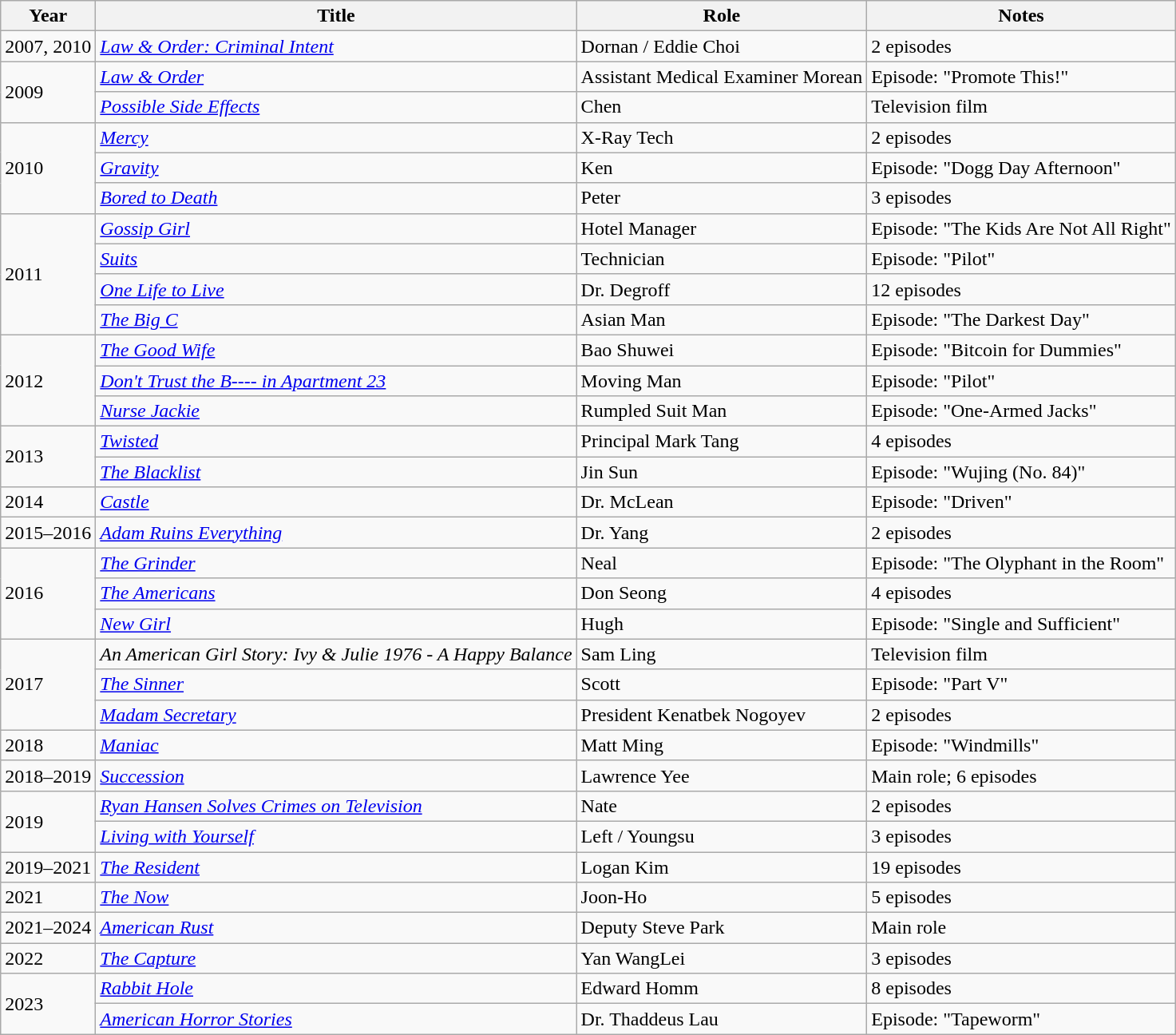<table class="wikitable sortable">
<tr>
<th>Year</th>
<th>Title</th>
<th>Role</th>
<th>Notes</th>
</tr>
<tr>
<td>2007, 2010</td>
<td><em><a href='#'>Law & Order: Criminal Intent</a></em></td>
<td>Dornan / Eddie Choi</td>
<td>2 episodes</td>
</tr>
<tr>
<td rowspan="2">2009</td>
<td><em><a href='#'>Law & Order</a></em></td>
<td>Assistant Medical Examiner Morean</td>
<td>Episode: "Promote This!"</td>
</tr>
<tr>
<td><em><a href='#'>Possible Side Effects</a></em></td>
<td>Chen</td>
<td>Television film</td>
</tr>
<tr>
<td rowspan="3">2010</td>
<td><a href='#'><em>Mercy</em></a></td>
<td>X-Ray Tech</td>
<td>2 episodes</td>
</tr>
<tr>
<td><a href='#'><em>Gravity</em></a></td>
<td>Ken</td>
<td>Episode: "Dogg Day Afternoon"</td>
</tr>
<tr>
<td><em><a href='#'>Bored to Death</a></em></td>
<td>Peter</td>
<td>3 episodes</td>
</tr>
<tr>
<td rowspan="4">2011</td>
<td><em><a href='#'>Gossip Girl</a></em></td>
<td>Hotel Manager</td>
<td>Episode: "The Kids Are Not All Right"</td>
</tr>
<tr>
<td><a href='#'><em>Suits</em></a></td>
<td>Technician</td>
<td>Episode: "Pilot"</td>
</tr>
<tr>
<td><em><a href='#'>One Life to Live</a></em></td>
<td>Dr. Degroff</td>
<td>12 episodes</td>
</tr>
<tr>
<td><a href='#'><em>The Big C</em></a></td>
<td>Asian Man</td>
<td>Episode: "The Darkest Day"</td>
</tr>
<tr>
<td rowspan="3">2012</td>
<td><em><a href='#'>The Good Wife</a></em></td>
<td>Bao Shuwei</td>
<td>Episode: "Bitcoin for Dummies"</td>
</tr>
<tr>
<td><em><a href='#'>Don't Trust the B---- in Apartment 23</a></em></td>
<td>Moving Man</td>
<td>Episode: "Pilot"</td>
</tr>
<tr>
<td><em><a href='#'>Nurse Jackie</a></em></td>
<td>Rumpled Suit Man</td>
<td>Episode: "One-Armed Jacks"</td>
</tr>
<tr>
<td rowspan="2">2013</td>
<td><a href='#'><em>Twisted</em></a></td>
<td>Principal Mark Tang</td>
<td>4 episodes</td>
</tr>
<tr>
<td><a href='#'><em>The Blacklist</em></a></td>
<td>Jin Sun</td>
<td>Episode: "Wujing (No. 84)"</td>
</tr>
<tr>
<td>2014</td>
<td><a href='#'><em>Castle</em></a></td>
<td>Dr. McLean</td>
<td>Episode: "Driven"</td>
</tr>
<tr>
<td>2015–2016</td>
<td><em><a href='#'>Adam Ruins Everything</a></em></td>
<td>Dr. Yang</td>
<td>2 episodes</td>
</tr>
<tr>
<td rowspan="3">2016</td>
<td><a href='#'><em>The Grinder</em></a></td>
<td>Neal</td>
<td>Episode: "The Olyphant in the Room"</td>
</tr>
<tr>
<td><em><a href='#'>The Americans</a></em></td>
<td>Don Seong</td>
<td>4 episodes</td>
</tr>
<tr>
<td><em><a href='#'>New Girl</a></em></td>
<td>Hugh</td>
<td>Episode: "Single and Sufficient"</td>
</tr>
<tr>
<td rowspan="3">2017</td>
<td><em>An American Girl Story: Ivy & Julie 1976 - A Happy Balance</em></td>
<td>Sam Ling</td>
<td>Television film</td>
</tr>
<tr>
<td><a href='#'><em>The Sinner</em></a></td>
<td>Scott</td>
<td>Episode: "Part V"</td>
</tr>
<tr>
<td><a href='#'><em>Madam Secretary</em></a></td>
<td>President Kenatbek Nogoyev</td>
<td>2 episodes</td>
</tr>
<tr>
<td>2018</td>
<td><a href='#'><em>Maniac</em></a></td>
<td>Matt Ming</td>
<td>Episode: "Windmills"</td>
</tr>
<tr>
<td>2018–2019</td>
<td><a href='#'><em>Succession</em></a></td>
<td>Lawrence Yee</td>
<td>Main role; 6 episodes</td>
</tr>
<tr>
<td rowspan="2">2019</td>
<td><em><a href='#'>Ryan Hansen Solves Crimes on Television</a></em></td>
<td>Nate</td>
<td>2 episodes</td>
</tr>
<tr>
<td><em><a href='#'>Living with Yourself</a></em></td>
<td>Left / Youngsu</td>
<td>3 episodes</td>
</tr>
<tr>
<td>2019–2021</td>
<td><a href='#'><em>The Resident</em></a></td>
<td>Logan Kim</td>
<td>19 episodes</td>
</tr>
<tr>
<td>2021</td>
<td><em><a href='#'>The Now</a></em></td>
<td>Joon-Ho</td>
<td>5 episodes</td>
</tr>
<tr>
<td>2021–2024</td>
<td><em><a href='#'>American Rust</a></em></td>
<td>Deputy Steve Park</td>
<td>Main role</td>
</tr>
<tr>
<td>2022</td>
<td><em><a href='#'>The Capture</a></em></td>
<td>Yan WangLei</td>
<td>3 episodes</td>
</tr>
<tr>
<td rowspan="2">2023</td>
<td><em><a href='#'>Rabbit Hole</a></em></td>
<td>Edward Homm</td>
<td>8 episodes</td>
</tr>
<tr>
<td><em><a href='#'>American Horror Stories</a></em></td>
<td>Dr. Thaddeus Lau</td>
<td>Episode: "Tapeworm"</td>
</tr>
</table>
